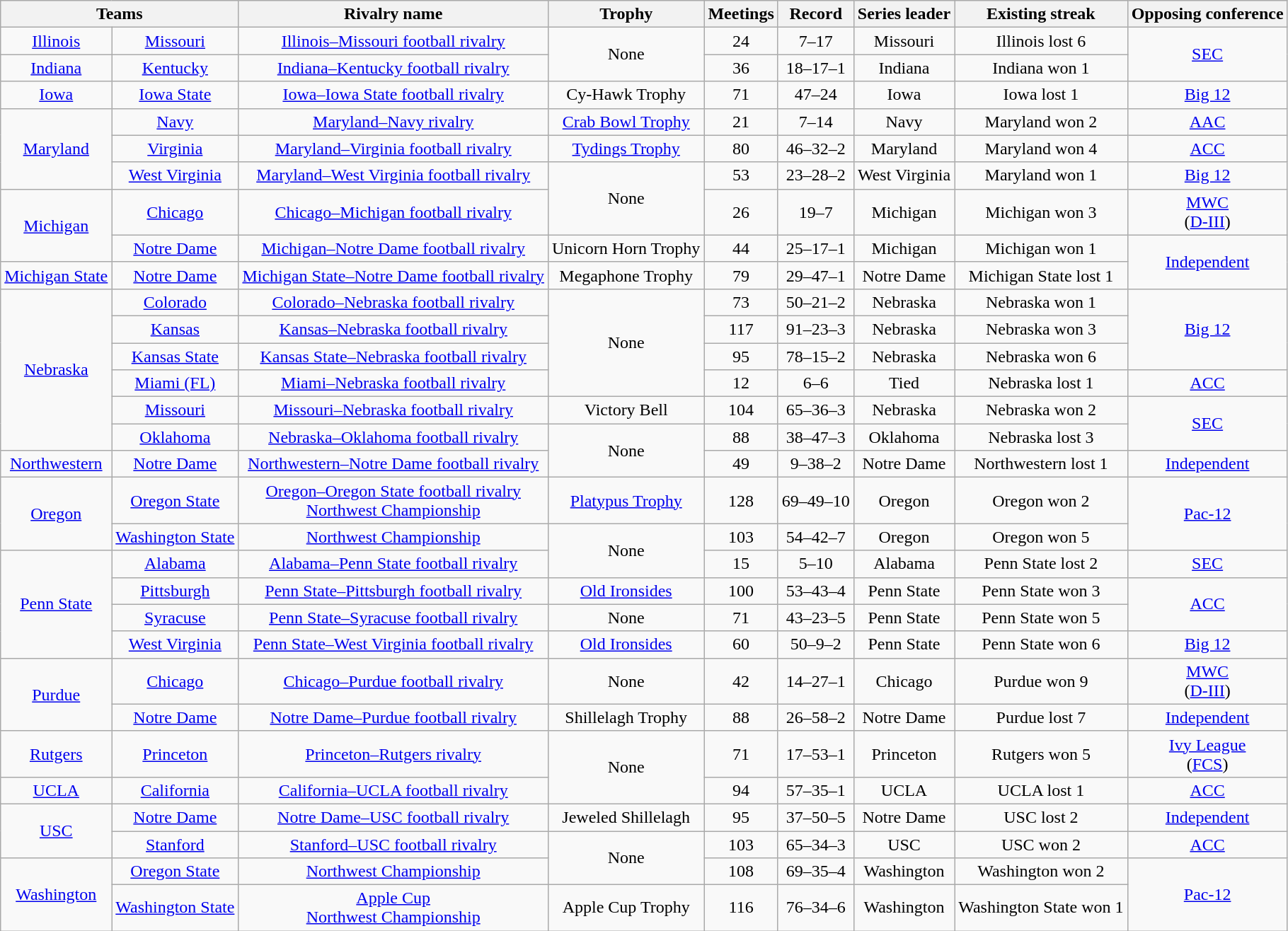<table class="wikitable" style="text-align: center;">
<tr>
<th colspan="2" scope="col">Teams</th>
<th scope="col">Rivalry name</th>
<th scope="col">Trophy</th>
<th scope="col">Meetings</th>
<th scope="col">Record</th>
<th scope="col">Series leader</th>
<th scope="col">Existing streak</th>
<th scope="col">Opposing conference</th>
</tr>
<tr>
<td><a href='#'>Illinois</a></td>
<td><a href='#'>Missouri</a></td>
<td><a href='#'>Illinois–Missouri football rivalry</a></td>
<td rowspan="2">None</td>
<td>24</td>
<td>7–17</td>
<td>Missouri</td>
<td>Illinois lost 6</td>
<td rowspan="2"><a href='#'>SEC</a></td>
</tr>
<tr>
<td><a href='#'>Indiana</a></td>
<td><a href='#'>Kentucky</a></td>
<td><a href='#'>Indiana–Kentucky football rivalry</a></td>
<td>36</td>
<td>18–17–1</td>
<td>Indiana</td>
<td>Indiana won 1</td>
</tr>
<tr>
<td><a href='#'>Iowa</a></td>
<td><a href='#'>Iowa State</a></td>
<td><a href='#'>Iowa–Iowa State football rivalry</a></td>
<td>Cy-Hawk Trophy</td>
<td>71</td>
<td>47–24</td>
<td>Iowa</td>
<td>Iowa lost 1</td>
<td><a href='#'>Big 12</a></td>
</tr>
<tr>
<td rowspan="3"><a href='#'>Maryland</a></td>
<td><a href='#'>Navy</a></td>
<td><a href='#'>Maryland–Navy rivalry</a></td>
<td><a href='#'>Crab Bowl Trophy</a></td>
<td>21</td>
<td>7–14</td>
<td>Navy</td>
<td>Maryland won 2</td>
<td><a href='#'>AAC</a></td>
</tr>
<tr>
<td><a href='#'>Virginia</a></td>
<td><a href='#'>Maryland–Virginia football rivalry</a></td>
<td><a href='#'>Tydings Trophy</a></td>
<td>80</td>
<td>46–32–2</td>
<td>Maryland</td>
<td>Maryland won 4</td>
<td><a href='#'>ACC</a></td>
</tr>
<tr>
<td><a href='#'>West Virginia</a></td>
<td><a href='#'>Maryland–West Virginia football rivalry</a></td>
<td rowspan="2">None</td>
<td>53</td>
<td>23–28–2</td>
<td>West Virginia</td>
<td>Maryland won 1</td>
<td><a href='#'>Big 12</a></td>
</tr>
<tr>
<td rowspan="2"><a href='#'>Michigan</a></td>
<td><a href='#'>Chicago</a></td>
<td><a href='#'>Chicago–Michigan football rivalry</a></td>
<td>26</td>
<td>19–7</td>
<td>Michigan</td>
<td>Michigan won 3</td>
<td><a href='#'>MWC</a><br>(<a href='#'>D-III</a>)</td>
</tr>
<tr>
<td><a href='#'>Notre Dame</a></td>
<td><a href='#'>Michigan–Notre Dame football rivalry</a></td>
<td>Unicorn Horn Trophy</td>
<td>44</td>
<td>25–17–1</td>
<td>Michigan</td>
<td>Michigan won 1</td>
<td rowspan="2"><a href='#'>Independent</a></td>
</tr>
<tr>
<td><a href='#'>Michigan State</a></td>
<td><a href='#'>Notre Dame</a></td>
<td><a href='#'>Michigan State–Notre Dame football rivalry</a></td>
<td>Megaphone Trophy</td>
<td>79</td>
<td>29–47–1</td>
<td>Notre Dame</td>
<td>Michigan State lost 1</td>
</tr>
<tr>
<td rowspan="6"><a href='#'>Nebraska</a></td>
<td><a href='#'>Colorado</a></td>
<td><a href='#'>Colorado–Nebraska football rivalry</a></td>
<td rowspan="4">None</td>
<td>73</td>
<td>50–21–2</td>
<td>Nebraska</td>
<td>Nebraska won 1</td>
<td rowspan="3"><a href='#'>Big 12</a></td>
</tr>
<tr>
<td><a href='#'>Kansas</a></td>
<td><a href='#'>Kansas–Nebraska football rivalry</a></td>
<td>117</td>
<td>91–23–3</td>
<td>Nebraska</td>
<td>Nebraska won 3</td>
</tr>
<tr>
<td><a href='#'>Kansas State</a></td>
<td><a href='#'>Kansas State–Nebraska football rivalry</a></td>
<td>95</td>
<td>78–15–2</td>
<td>Nebraska</td>
<td>Nebraska won 6</td>
</tr>
<tr>
<td><a href='#'>Miami (FL)</a></td>
<td><a href='#'>Miami–Nebraska football rivalry</a></td>
<td>12</td>
<td>6–6</td>
<td>Tied</td>
<td>Nebraska lost 1</td>
<td><a href='#'>ACC</a></td>
</tr>
<tr>
<td><a href='#'>Missouri</a></td>
<td><a href='#'>Missouri–Nebraska football rivalry</a></td>
<td>Victory Bell</td>
<td>104</td>
<td>65–36–3</td>
<td>Nebraska</td>
<td>Nebraska won 2</td>
<td rowspan="2"><a href='#'>SEC</a></td>
</tr>
<tr>
<td><a href='#'>Oklahoma</a></td>
<td><a href='#'>Nebraska–Oklahoma football rivalry</a></td>
<td rowspan="2">None</td>
<td>88</td>
<td>38–47–3</td>
<td>Oklahoma</td>
<td>Nebraska lost 3</td>
</tr>
<tr>
<td><a href='#'>Northwestern</a></td>
<td><a href='#'>Notre Dame</a></td>
<td><a href='#'>Northwestern–Notre Dame football rivalry</a></td>
<td>49</td>
<td>9–38–2</td>
<td>Notre Dame</td>
<td>Northwestern lost 1</td>
<td><a href='#'>Independent</a></td>
</tr>
<tr>
<td rowspan="2"><a href='#'>Oregon</a></td>
<td><a href='#'>Oregon State</a></td>
<td><a href='#'>Oregon–Oregon State football rivalry</a><br><a href='#'>Northwest Championship</a></td>
<td><a href='#'>Platypus Trophy</a></td>
<td>128</td>
<td>69–49–10</td>
<td>Oregon</td>
<td>Oregon won 2</td>
<td rowspan="2"><a href='#'>Pac-12</a></td>
</tr>
<tr>
<td><a href='#'>Washington State</a></td>
<td><a href='#'>Northwest Championship</a></td>
<td rowspan="2">None</td>
<td>103</td>
<td>54–42–7</td>
<td>Oregon</td>
<td>Oregon won 5</td>
</tr>
<tr>
<td rowspan="4"><a href='#'>Penn State</a></td>
<td><a href='#'>Alabama</a></td>
<td><a href='#'>Alabama–Penn State football rivalry</a></td>
<td>15</td>
<td>5–10</td>
<td>Alabama</td>
<td>Penn State lost 2</td>
<td><a href='#'>SEC</a></td>
</tr>
<tr>
<td><a href='#'>Pittsburgh</a></td>
<td><a href='#'>Penn State–Pittsburgh football rivalry</a></td>
<td><a href='#'>Old Ironsides</a></td>
<td>100</td>
<td>53–43–4</td>
<td>Penn State</td>
<td>Penn State won 3</td>
<td rowspan="2"><a href='#'>ACC</a></td>
</tr>
<tr>
<td><a href='#'>Syracuse</a></td>
<td><a href='#'>Penn State–Syracuse football rivalry</a></td>
<td>None</td>
<td>71</td>
<td>43–23–5</td>
<td>Penn State</td>
<td>Penn State won 5</td>
</tr>
<tr>
<td><a href='#'>West Virginia</a></td>
<td><a href='#'>Penn State–West Virginia football rivalry</a></td>
<td><a href='#'>Old Ironsides</a></td>
<td>60</td>
<td>50–9–2</td>
<td>Penn State</td>
<td>Penn State won 6</td>
<td><a href='#'>Big 12</a></td>
</tr>
<tr>
<td rowspan="2"><a href='#'>Purdue</a></td>
<td><a href='#'>Chicago</a></td>
<td><a href='#'>Chicago–Purdue football rivalry</a></td>
<td>None</td>
<td>42</td>
<td>14–27–1</td>
<td>Chicago</td>
<td>Purdue won 9</td>
<td><a href='#'>MWC</a><br>(<a href='#'>D-III</a>)</td>
</tr>
<tr>
<td><a href='#'>Notre Dame</a></td>
<td><a href='#'>Notre Dame–Purdue football rivalry</a></td>
<td>Shillelagh Trophy</td>
<td>88</td>
<td>26–58–2</td>
<td>Notre Dame</td>
<td>Purdue lost 7</td>
<td><a href='#'>Independent</a></td>
</tr>
<tr>
<td><a href='#'>Rutgers</a></td>
<td><a href='#'>Princeton</a></td>
<td><a href='#'>Princeton–Rutgers rivalry</a></td>
<td rowspan="2">None</td>
<td>71</td>
<td>17–53–1</td>
<td>Princeton</td>
<td>Rutgers won 5</td>
<td><a href='#'>Ivy League</a><br>(<a href='#'>FCS</a>)</td>
</tr>
<tr>
<td rowspan="1"><a href='#'>UCLA</a></td>
<td><a href='#'>California</a></td>
<td><a href='#'>California–UCLA football rivalry</a></td>
<td>94</td>
<td>57–35–1</td>
<td>UCLA</td>
<td>UCLA lost 1</td>
<td><a href='#'>ACC</a></td>
</tr>
<tr>
<td rowspan="2"><a href='#'>USC</a></td>
<td><a href='#'>Notre Dame</a></td>
<td><a href='#'>Notre Dame–USC football rivalry</a></td>
<td>Jeweled Shillelagh</td>
<td>95</td>
<td>37–50–5</td>
<td>Notre Dame</td>
<td>USC lost 2</td>
<td><a href='#'>Independent</a></td>
</tr>
<tr>
<td><a href='#'>Stanford</a></td>
<td><a href='#'>Stanford–USC football rivalry</a></td>
<td rowspan="2">None</td>
<td>103</td>
<td>65–34–3</td>
<td>USC</td>
<td>USC won 2</td>
<td><a href='#'>ACC</a></td>
</tr>
<tr>
<td rowspan="2"><a href='#'>Washington</a></td>
<td><a href='#'>Oregon State</a></td>
<td><a href='#'>Northwest Championship</a></td>
<td>108</td>
<td>69–35–4</td>
<td>Washington</td>
<td>Washington won 2</td>
<td rowspan="2"><a href='#'>Pac-12</a></td>
</tr>
<tr>
<td><a href='#'>Washington State</a></td>
<td><a href='#'>Apple Cup</a><br><a href='#'>Northwest Championship</a></td>
<td>Apple Cup Trophy</td>
<td>116</td>
<td>76–34–6</td>
<td>Washington</td>
<td>Washington State won 1</td>
</tr>
</table>
